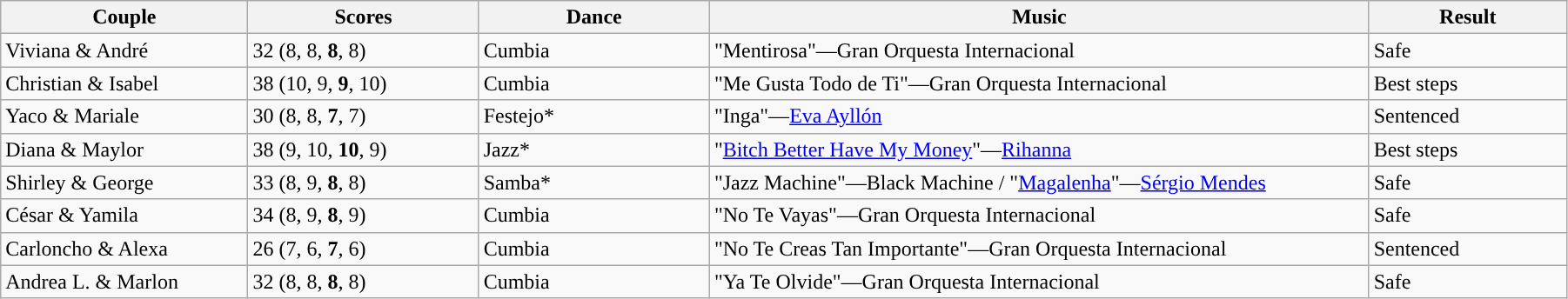<table class="wikitable sortable" style="width:95%; white-space:nowrap;">
<tr>
<th style="width:15%;">Couple</th>
<th style="width:14%;">Scores</th>
<th style="width:14%;">Dance</th>
<th style="width:40%;">Music</th>
<th style="width:12%;">Result</th>
</tr>
<tr>
<td>Viviana & André</td>
<td>32 (8, 8, <strong>8</strong>, 8)</td>
<td>Cumbia</td>
<td>"Mentirosa"—Gran Orquesta Internacional</td>
<td>Safe</td>
</tr>
<tr>
<td>Christian & Isabel</td>
<td>38 (10, 9, <strong>9</strong>, 10)</td>
<td>Cumbia</td>
<td>"Me Gusta Todo de Ti"—Gran Orquesta Internacional</td>
<td>Best steps</td>
</tr>
<tr>
<td>Yaco & Mariale</td>
<td>30 (8, 8, <strong>7</strong>, 7)</td>
<td>Festejo*</td>
<td>"Inga"—<a href='#'>Eva Ayllón</a></td>
<td>Sentenced</td>
</tr>
<tr>
<td>Diana & Maylor</td>
<td>38 (9, 10, <strong>10</strong>, 9)</td>
<td>Jazz*</td>
<td>"<a href='#'>Bitch Better Have My Money</a>"—<a href='#'>Rihanna</a></td>
<td>Best steps</td>
</tr>
<tr>
<td>Shirley & George</td>
<td>33 (8, 9, <strong>8</strong>, 8)</td>
<td>Samba*</td>
<td>"Jazz Machine"—Black Machine / "<a href='#'>Magalenha</a>"—<a href='#'>Sérgio Mendes</a></td>
<td>Safe</td>
</tr>
<tr>
<td>César & Yamila</td>
<td>34 (8, 9, <strong>8</strong>, 9)</td>
<td>Cumbia</td>
<td>"No Te Vayas"—Gran Orquesta Internacional</td>
<td>Safe</td>
</tr>
<tr>
<td>Carloncho & Alexa</td>
<td>26 (7, 6, <strong>7</strong>, 6)</td>
<td>Cumbia</td>
<td>"No Te Creas Tan Importante"—Gran Orquesta Internacional</td>
<td>Sentenced</td>
</tr>
<tr>
<td>Andrea L. & Marlon</td>
<td>32 (8, 8, <strong>8</strong>, 8)</td>
<td>Cumbia</td>
<td>"Ya Te Olvide"—Gran Orquesta Internacional</td>
<td>Safe</td>
</tr>
</table>
